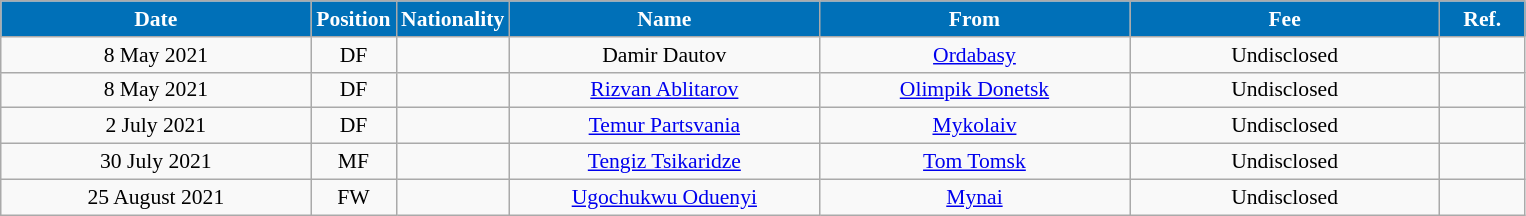<table class="wikitable"  style="text-align:center; font-size:90%; ">
<tr>
<th style="background:#0070B8; color:#FFFFFF; width:200px;">Date</th>
<th style="background:#0070B8; color:#FFFFFF; width:50px;">Position</th>
<th style="background:#0070B8; color:#FFFFFF; width:50px;">Nationality</th>
<th style="background:#0070B8; color:#FFFFFF; width:200px;">Name</th>
<th style="background:#0070B8; color:#FFFFFF; width:200px;">From</th>
<th style="background:#0070B8; color:#FFFFFF; width:200px;">Fee</th>
<th style="background:#0070B8; color:#FFFFFF; width:50px;">Ref.</th>
</tr>
<tr>
<td>8 May 2021</td>
<td>DF</td>
<td></td>
<td>Damir Dautov</td>
<td><a href='#'>Ordabasy</a></td>
<td>Undisclosed</td>
<td></td>
</tr>
<tr>
<td>8 May 2021</td>
<td>DF</td>
<td></td>
<td><a href='#'>Rizvan Ablitarov</a></td>
<td><a href='#'>Olimpik Donetsk</a></td>
<td>Undisclosed</td>
<td></td>
</tr>
<tr>
<td>2 July 2021</td>
<td>DF</td>
<td></td>
<td><a href='#'>Temur Partsvania</a></td>
<td><a href='#'>Mykolaiv</a></td>
<td>Undisclosed</td>
<td></td>
</tr>
<tr>
<td>30 July 2021</td>
<td>MF</td>
<td></td>
<td><a href='#'>Tengiz Tsikaridze</a></td>
<td><a href='#'>Tom Tomsk</a></td>
<td>Undisclosed</td>
<td></td>
</tr>
<tr>
<td>25 August 2021</td>
<td>FW</td>
<td></td>
<td><a href='#'>Ugochukwu Oduenyi</a></td>
<td><a href='#'>Mynai</a></td>
<td>Undisclosed</td>
<td></td>
</tr>
</table>
